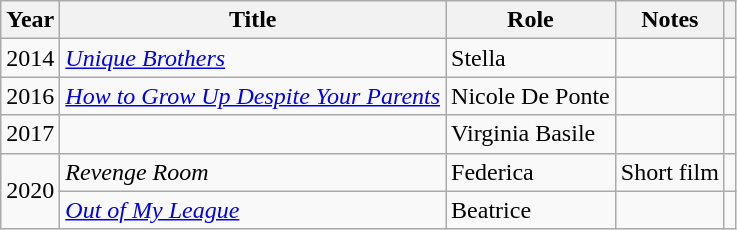<table class="wikitable sortable">
<tr>
<th>Year</th>
<th>Title</th>
<th>Role</th>
<th class="unsortable">Notes</th>
<th class="unsortable"></th>
</tr>
<tr>
<td>2014</td>
<td><em><a href='#'>Unique Brothers</a></em></td>
<td>Stella</td>
<td></td>
<td></td>
</tr>
<tr>
<td>2016</td>
<td><em><a href='#'>How to Grow Up Despite Your Parents</a></em></td>
<td>Nicole De Ponte</td>
<td></td>
<td></td>
</tr>
<tr>
<td>2017</td>
<td><em></em></td>
<td>Virginia Basile</td>
<td></td>
<td></td>
</tr>
<tr>
<td rowspan="2">2020</td>
<td><em>Revenge Room</em></td>
<td>Federica</td>
<td>Short film</td>
<td></td>
</tr>
<tr>
<td><em><a href='#'>Out of My League</a></em></td>
<td>Beatrice</td>
<td></td>
<td></td>
</tr>
</table>
